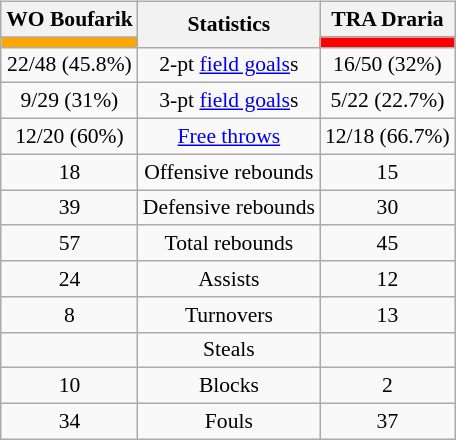<table style="width:100%;">
<tr>
<td valign=top align=right width=33%><br>













</td>
<td style="vertical-align:top; align:center; width:33%;"><br><table style="width:100%;">
<tr>
<td style="width=50%;"></td>
<td></td>
<td style="width=50%;"></td>
</tr>
</table>
<table class="wikitable" style="font-size:90%; text-align:center; margin:auto;" align=center>
<tr>
<th>WO Boufarik</th>
<th rowspan=2>Statistics</th>
<th>TRA Draria</th>
</tr>
<tr>
<td style="background:orange;"></td>
<td style="background:red;"></td>
</tr>
<tr>
<td>22/48 (45.8%)</td>
<td>2-pt <a href='#'>field goals</a>s</td>
<td>16/50 (32%)</td>
</tr>
<tr>
<td>9/29 (31%)</td>
<td>3-pt <a href='#'>field goals</a>s</td>
<td>5/22 (22.7%)</td>
</tr>
<tr>
<td>12/20 (60%)</td>
<td><a href='#'>Free throws</a></td>
<td>12/18 (66.7%)</td>
</tr>
<tr>
<td>18</td>
<td>Offensive rebounds</td>
<td>15</td>
</tr>
<tr>
<td>39</td>
<td>Defensive rebounds</td>
<td>30</td>
</tr>
<tr>
<td>57</td>
<td>Total rebounds</td>
<td>45</td>
</tr>
<tr>
<td>24</td>
<td>Assists</td>
<td>12</td>
</tr>
<tr>
<td>8</td>
<td>Turnovers</td>
<td>13</td>
</tr>
<tr>
<td></td>
<td>Steals</td>
<td></td>
</tr>
<tr>
<td>10</td>
<td>Blocks</td>
<td>2</td>
</tr>
<tr>
<td>34</td>
<td>Fouls</td>
<td>37</td>
</tr>
</table>
<br><table class=wikitable style="text-align:center; margin:auto">
<tr>
</tr>
</table>
</td>
<td style="vertical-align:top; align:left; width:33%;"><br>













</td>
</tr>
</table>
